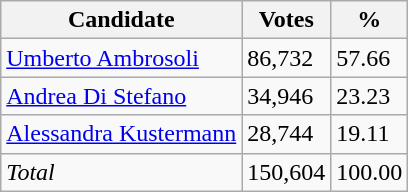<table class="wikitable">
<tr>
<th>Candidate</th>
<th>Votes</th>
<th>%</th>
</tr>
<tr>
<td><a href='#'>Umberto Ambrosoli</a></td>
<td>86,732</td>
<td>57.66</td>
</tr>
<tr>
<td><a href='#'>Andrea Di Stefano</a></td>
<td>34,946</td>
<td>23.23</td>
</tr>
<tr>
<td><a href='#'>Alessandra Kustermann</a></td>
<td>28,744</td>
<td>19.11</td>
</tr>
<tr>
<td><em>Total</em></td>
<td>150,604</td>
<td>100.00</td>
</tr>
</table>
